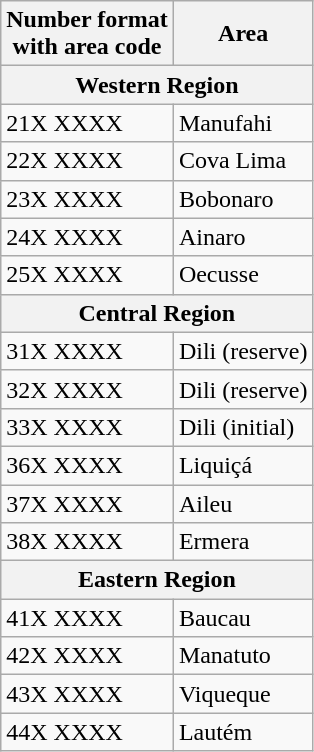<table class="wikitable" border=1>
<tr>
<th>Number format<br>with area code</th>
<th>Area</th>
</tr>
<tr>
<th colspan="2">Western Region</th>
</tr>
<tr>
<td>21X XXXX</td>
<td>Manufahi</td>
</tr>
<tr>
<td>22X XXXX</td>
<td>Cova Lima</td>
</tr>
<tr>
<td>23X XXXX</td>
<td>Bobonaro</td>
</tr>
<tr>
<td>24X XXXX</td>
<td>Ainaro</td>
</tr>
<tr>
<td>25X XXXX</td>
<td>Oecusse</td>
</tr>
<tr>
<th colspan="2">Central Region</th>
</tr>
<tr>
<td>31X XXXX</td>
<td>Dili (reserve)</td>
</tr>
<tr>
<td>32X XXXX</td>
<td>Dili (reserve)</td>
</tr>
<tr>
<td>33X XXXX</td>
<td>Dili (initial)</td>
</tr>
<tr>
<td>36X XXXX</td>
<td>Liquiçá</td>
</tr>
<tr>
<td>37X XXXX</td>
<td>Aileu</td>
</tr>
<tr>
<td>38X XXXX</td>
<td>Ermera</td>
</tr>
<tr>
<th colspan="2">Eastern Region</th>
</tr>
<tr>
<td>41X XXXX</td>
<td>Baucau</td>
</tr>
<tr>
<td>42X XXXX</td>
<td>Manatuto</td>
</tr>
<tr>
<td>43X XXXX</td>
<td>Viqueque</td>
</tr>
<tr>
<td>44X XXXX</td>
<td>Lautém</td>
</tr>
</table>
